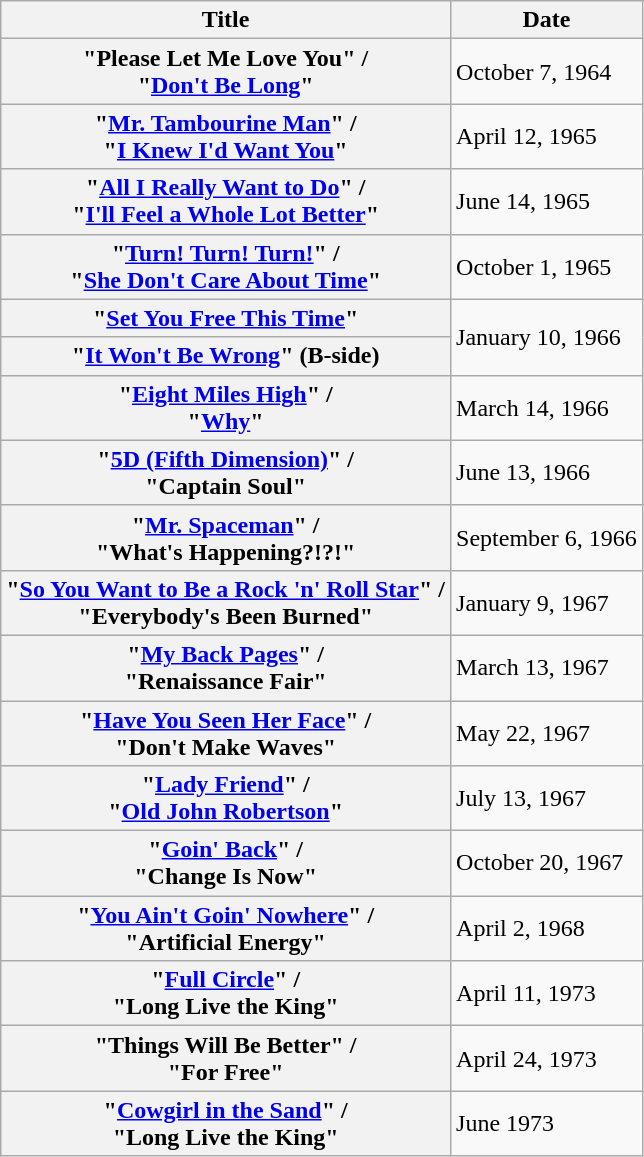<table class="wikitable">
<tr>
<th>Title</th>
<th>Date</th>
</tr>
<tr>
<th>"Please Let Me Love You" /<br>"<a href='#'>Don't Be Long</a>"</th>
<td>October 7, 1964</td>
</tr>
<tr>
<th>"<a href='#'>Mr. Tambourine Man</a>" /<br>"<a href='#'>I Knew I'd Want You</a>"</th>
<td>April 12, 1965</td>
</tr>
<tr>
<th>"<a href='#'>All I Really Want to Do</a>" /<br>"<a href='#'>I'll Feel a Whole Lot Better</a>"</th>
<td>June 14, 1965</td>
</tr>
<tr>
<th>"<a href='#'>Turn! Turn! Turn!</a>" /<br>"<a href='#'>She Don't Care About Time</a>"</th>
<td>October 1, 1965</td>
</tr>
<tr>
<th>"<a href='#'>Set You Free This Time</a>"</th>
<td rowspan="2">January 10, 1966</td>
</tr>
<tr>
<th>"<a href='#'>It Won't Be Wrong</a>" (B-side)</th>
</tr>
<tr>
<th>"<a href='#'>Eight Miles High</a>" /<br>"<a href='#'>Why</a>"</th>
<td>March 14, 1966</td>
</tr>
<tr>
<th>"<a href='#'>5D (Fifth Dimension)</a>" /<br>"Captain Soul"</th>
<td>June 13, 1966</td>
</tr>
<tr>
<th>"<a href='#'>Mr. Spaceman</a>" /<br>"What's Happening?!?!"</th>
<td>September 6, 1966</td>
</tr>
<tr>
<th>"<a href='#'>So You Want to Be a Rock 'n' Roll Star</a>" /<br>"Everybody's Been Burned"</th>
<td>January 9, 1967</td>
</tr>
<tr>
<th>"<a href='#'>My Back Pages</a>" /<br>"Renaissance Fair"</th>
<td>March 13, 1967</td>
</tr>
<tr>
<th>"<a href='#'>Have You Seen Her Face</a>" /<br>"Don't Make Waves"</th>
<td>May 22, 1967</td>
</tr>
<tr>
<th>"<a href='#'>Lady Friend</a>" /<br>"<a href='#'>Old John Robertson</a>"</th>
<td>July 13, 1967</td>
</tr>
<tr>
<th>"<a href='#'>Goin' Back</a>" /<br>"Change Is Now"</th>
<td>October 20, 1967</td>
</tr>
<tr>
<th>"<a href='#'>You Ain't Goin' Nowhere</a>" /<br>"Artificial Energy"</th>
<td>April 2, 1968</td>
</tr>
<tr>
<th>"<a href='#'>Full Circle</a>" /<br>"Long Live the King"</th>
<td>April 11, 1973</td>
</tr>
<tr>
<th>"Things Will Be Better" /<br>"For Free"</th>
<td>April 24, 1973</td>
</tr>
<tr>
<th>"<a href='#'>Cowgirl in the Sand</a>" /<br>"Long Live the King"</th>
<td>June 1973</td>
</tr>
</table>
